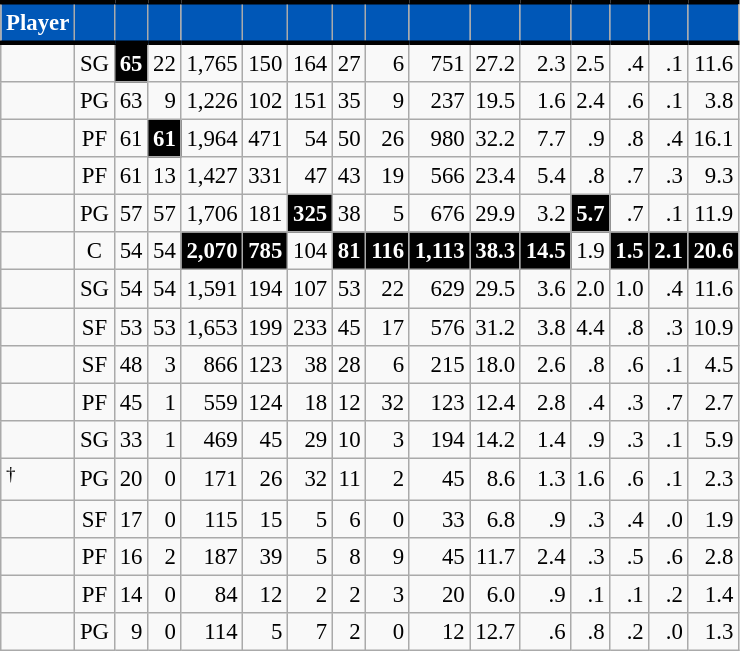<table class="wikitable sortable" style="font-size: 95%; text-align:right;">
<tr>
<th style="background:#0057B7; color:#FFFFFF; border-top:#010101 3px solid; border-bottom:#010101 3px solid;">Player</th>
<th style="background:#0057B7; color:#FFFFFF; border-top:#010101 3px solid; border-bottom:#010101 3px solid;"></th>
<th style="background:#0057B7; color:#FFFFFF; border-top:#010101 3px solid; border-bottom:#010101 3px solid;"></th>
<th style="background:#0057B7; color:#FFFFFF; border-top:#010101 3px solid; border-bottom:#010101 3px solid;"></th>
<th style="background:#0057B7; color:#FFFFFF; border-top:#010101 3px solid; border-bottom:#010101 3px solid;"></th>
<th style="background:#0057B7; color:#FFFFFF; border-top:#010101 3px solid; border-bottom:#010101 3px solid;"></th>
<th style="background:#0057B7; color:#FFFFFF; border-top:#010101 3px solid; border-bottom:#010101 3px solid;"></th>
<th style="background:#0057B7; color:#FFFFFF; border-top:#010101 3px solid; border-bottom:#010101 3px solid;"></th>
<th style="background:#0057B7; color:#FFFFFF; border-top:#010101 3px solid; border-bottom:#010101 3px solid;"></th>
<th style="background:#0057B7; color:#FFFFFF; border-top:#010101 3px solid; border-bottom:#010101 3px solid;"></th>
<th style="background:#0057B7; color:#FFFFFF; border-top:#010101 3px solid; border-bottom:#010101 3px solid;"></th>
<th style="background:#0057B7; color:#FFFFFF; border-top:#010101 3px solid; border-bottom:#010101 3px solid;"></th>
<th style="background:#0057B7; color:#FFFFFF; border-top:#010101 3px solid; border-bottom:#010101 3px solid;"></th>
<th style="background:#0057B7; color:#FFFFFF; border-top:#010101 3px solid; border-bottom:#010101 3px solid;"></th>
<th style="background:#0057B7; color:#FFFFFF; border-top:#010101 3px solid; border-bottom:#010101 3px solid;"></th>
<th style="background:#0057B7; color:#FFFFFF; border-top:#010101 3px solid; border-bottom:#010101 3px solid;"></th>
</tr>
<tr>
<td style="text-align:left;"></td>
<td style="text-align:center;">SG</td>
<td style="background:#010101; color:#FFFFFF;"><strong>65</strong></td>
<td>22</td>
<td>1,765</td>
<td>150</td>
<td>164</td>
<td>27</td>
<td>6</td>
<td>751</td>
<td>27.2</td>
<td>2.3</td>
<td>2.5</td>
<td>.4</td>
<td>.1</td>
<td>11.6</td>
</tr>
<tr>
<td style="text-align:left;"></td>
<td style="text-align:center;">PG</td>
<td>63</td>
<td>9</td>
<td>1,226</td>
<td>102</td>
<td>151</td>
<td>35</td>
<td>9</td>
<td>237</td>
<td>19.5</td>
<td>1.6</td>
<td>2.4</td>
<td>.6</td>
<td>.1</td>
<td>3.8</td>
</tr>
<tr>
<td style="text-align:left;"></td>
<td style="text-align:center;">PF</td>
<td>61</td>
<td style="background:#010101; color:#FFFFFF;"><strong>61</strong></td>
<td>1,964</td>
<td>471</td>
<td>54</td>
<td>50</td>
<td>26</td>
<td>980</td>
<td>32.2</td>
<td>7.7</td>
<td>.9</td>
<td>.8</td>
<td>.4</td>
<td>16.1</td>
</tr>
<tr>
<td style="text-align:left;"></td>
<td style="text-align:center;">PF</td>
<td>61</td>
<td>13</td>
<td>1,427</td>
<td>331</td>
<td>47</td>
<td>43</td>
<td>19</td>
<td>566</td>
<td>23.4</td>
<td>5.4</td>
<td>.8</td>
<td>.7</td>
<td>.3</td>
<td>9.3</td>
</tr>
<tr>
<td style="text-align:left;"></td>
<td style="text-align:center;">PG</td>
<td>57</td>
<td>57</td>
<td>1,706</td>
<td>181</td>
<td style="background:#010101; color:#FFFFFF;"><strong>325</strong></td>
<td>38</td>
<td>5</td>
<td>676</td>
<td>29.9</td>
<td>3.2</td>
<td style="background:#010101; color:#FFFFFF;"><strong>5.7</strong></td>
<td>.7</td>
<td>.1</td>
<td>11.9</td>
</tr>
<tr>
<td style="text-align:left;"></td>
<td style="text-align:center;">C</td>
<td>54</td>
<td>54</td>
<td style="background:#010101; color:#FFFFFF;"><strong>2,070</strong></td>
<td style="background:#010101; color:#FFFFFF;"><strong>785</strong></td>
<td>104</td>
<td style="background:#010101; color:#FFFFFF;"><strong>81</strong></td>
<td style="background:#010101; color:#FFFFFF;"><strong>116</strong></td>
<td style="background:#010101; color:#FFFFFF;"><strong>1,113</strong></td>
<td style="background:#010101; color:#FFFFFF;"><strong>38.3</strong></td>
<td style="background:#010101; color:#FFFFFF;"><strong>14.5</strong></td>
<td>1.9</td>
<td style="background:#010101; color:#FFFFFF;"><strong>1.5</strong></td>
<td style="background:#010101; color:#FFFFFF;"><strong>2.1</strong></td>
<td style="background:#010101; color:#FFFFFF;"><strong>20.6</strong></td>
</tr>
<tr>
<td style="text-align:left;"></td>
<td style="text-align:center;">SG</td>
<td>54</td>
<td>54</td>
<td>1,591</td>
<td>194</td>
<td>107</td>
<td>53</td>
<td>22</td>
<td>629</td>
<td>29.5</td>
<td>3.6</td>
<td>2.0</td>
<td>1.0</td>
<td>.4</td>
<td>11.6</td>
</tr>
<tr>
<td style="text-align:left;"></td>
<td style="text-align:center;">SF</td>
<td>53</td>
<td>53</td>
<td>1,653</td>
<td>199</td>
<td>233</td>
<td>45</td>
<td>17</td>
<td>576</td>
<td>31.2</td>
<td>3.8</td>
<td>4.4</td>
<td>.8</td>
<td>.3</td>
<td>10.9</td>
</tr>
<tr>
<td style="text-align:left;"></td>
<td style="text-align:center;">SF</td>
<td>48</td>
<td>3</td>
<td>866</td>
<td>123</td>
<td>38</td>
<td>28</td>
<td>6</td>
<td>215</td>
<td>18.0</td>
<td>2.6</td>
<td>.8</td>
<td>.6</td>
<td>.1</td>
<td>4.5</td>
</tr>
<tr>
<td style="text-align:left;"></td>
<td style="text-align:center;">PF</td>
<td>45</td>
<td>1</td>
<td>559</td>
<td>124</td>
<td>18</td>
<td>12</td>
<td>32</td>
<td>123</td>
<td>12.4</td>
<td>2.8</td>
<td>.4</td>
<td>.3</td>
<td>.7</td>
<td>2.7</td>
</tr>
<tr>
<td style="text-align:left;"></td>
<td style="text-align:center;">SG</td>
<td>33</td>
<td>1</td>
<td>469</td>
<td>45</td>
<td>29</td>
<td>10</td>
<td>3</td>
<td>194</td>
<td>14.2</td>
<td>1.4</td>
<td>.9</td>
<td>.3</td>
<td>.1</td>
<td>5.9</td>
</tr>
<tr>
<td style="text-align:left;"><sup>†</sup></td>
<td style="text-align:center;">PG</td>
<td>20</td>
<td>0</td>
<td>171</td>
<td>26</td>
<td>32</td>
<td>11</td>
<td>2</td>
<td>45</td>
<td>8.6</td>
<td>1.3</td>
<td>1.6</td>
<td>.6</td>
<td>.1</td>
<td>2.3</td>
</tr>
<tr>
<td style="text-align:left;"></td>
<td style="text-align:center;">SF</td>
<td>17</td>
<td>0</td>
<td>115</td>
<td>15</td>
<td>5</td>
<td>6</td>
<td>0</td>
<td>33</td>
<td>6.8</td>
<td>.9</td>
<td>.3</td>
<td>.4</td>
<td>.0</td>
<td>1.9</td>
</tr>
<tr>
<td style="text-align:left;"></td>
<td style="text-align:center;">PF</td>
<td>16</td>
<td>2</td>
<td>187</td>
<td>39</td>
<td>5</td>
<td>8</td>
<td>9</td>
<td>45</td>
<td>11.7</td>
<td>2.4</td>
<td>.3</td>
<td>.5</td>
<td>.6</td>
<td>2.8</td>
</tr>
<tr>
<td style="text-align:left;"></td>
<td style="text-align:center;">PF</td>
<td>14</td>
<td>0</td>
<td>84</td>
<td>12</td>
<td>2</td>
<td>2</td>
<td>3</td>
<td>20</td>
<td>6.0</td>
<td>.9</td>
<td>.1</td>
<td>.1</td>
<td>.2</td>
<td>1.4</td>
</tr>
<tr>
<td style="text-align:left;"></td>
<td style="text-align:center;">PG</td>
<td>9</td>
<td>0</td>
<td>114</td>
<td>5</td>
<td>7</td>
<td>2</td>
<td>0</td>
<td>12</td>
<td>12.7</td>
<td>.6</td>
<td>.8</td>
<td>.2</td>
<td>.0</td>
<td>1.3</td>
</tr>
</table>
